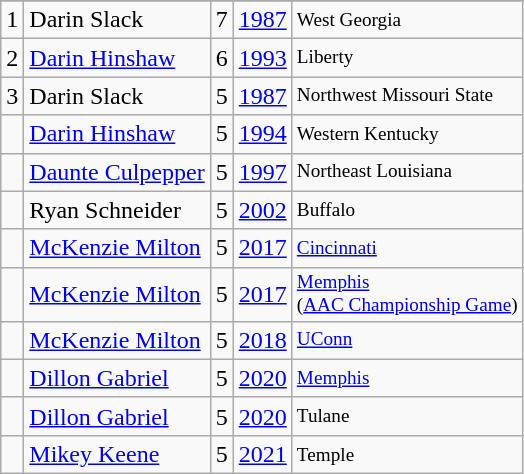<table class="wikitable">
<tr>
</tr>
<tr>
<td>1</td>
<td>Darin Slack</td>
<td>7</td>
<td><a href='#'>1987</a></td>
<td style="font-size:80%;">West Georgia</td>
</tr>
<tr>
<td>2</td>
<td><a href='#'>Darin Hinshaw</a></td>
<td>6</td>
<td><a href='#'>1993</a></td>
<td style="font-size:80%;">Liberty</td>
</tr>
<tr>
<td>3</td>
<td>Darin Slack</td>
<td>5</td>
<td><a href='#'>1987</a></td>
<td style="font-size:80%;">Northwest Missouri State</td>
</tr>
<tr>
<td></td>
<td><a href='#'>Darin Hinshaw</a></td>
<td>5</td>
<td><a href='#'>1994</a></td>
<td style="font-size:80%;">Western Kentucky</td>
</tr>
<tr>
<td></td>
<td><a href='#'>Daunte Culpepper</a></td>
<td>5</td>
<td><a href='#'>1997</a></td>
<td style="font-size:80%;">Northeast Louisiana</td>
</tr>
<tr>
<td></td>
<td>Ryan Schneider</td>
<td>5</td>
<td><a href='#'>2002</a></td>
<td style="font-size:80%;">Buffalo</td>
</tr>
<tr>
<td></td>
<td><a href='#'>McKenzie Milton</a></td>
<td>5</td>
<td><a href='#'>2017</a></td>
<td style="font-size:80%;"><a href='#'>Cincinnati</a></td>
</tr>
<tr>
<td></td>
<td><a href='#'>McKenzie Milton</a></td>
<td>5</td>
<td><a href='#'>2017</a></td>
<td style="font-size:80%;"><a href='#'>Memphis</a><br>(<a href='#'>AAC Championship Game</a>)</td>
</tr>
<tr>
<td></td>
<td><a href='#'>McKenzie Milton</a></td>
<td>5</td>
<td><a href='#'>2018</a></td>
<td style="font-size:80%;"><a href='#'>UConn</a></td>
</tr>
<tr>
<td></td>
<td><a href='#'>Dillon Gabriel</a></td>
<td>5</td>
<td><a href='#'>2020</a></td>
<td style="font-size:80%;"><a href='#'>Memphis</a></td>
</tr>
<tr>
<td></td>
<td><a href='#'>Dillon Gabriel</a></td>
<td>5</td>
<td><a href='#'>2020</a></td>
<td style="font-size:80%;">Tulane</td>
</tr>
<tr>
<td></td>
<td><a href='#'>Mikey Keene</a></td>
<td>5</td>
<td><a href='#'>2021</a></td>
<td style="font-size:80%;">Temple</td>
</tr>
</table>
